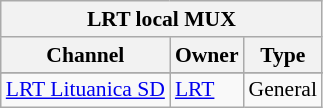<table class="wikitable" style="font-size: 90%">
<tr>
<th colspan="12">LRT local MUX</th>
</tr>
<tr>
<th>Channel</th>
<th>Owner</th>
<th>Type</th>
</tr>
<tr>
</tr>
<tr>
<td><a href='#'>LRT Lituanica SD</a></td>
<td><a href='#'>LRT</a></td>
<td>General</td>
</tr>
</table>
